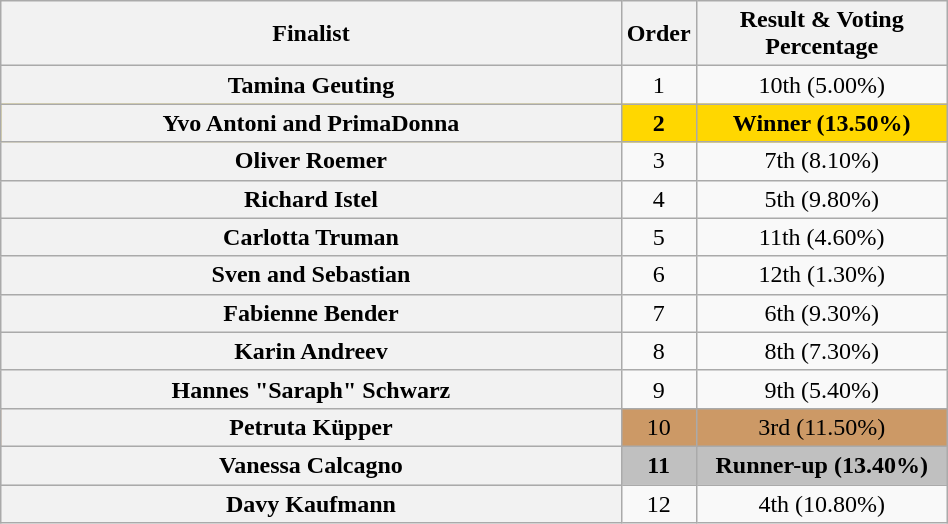<table class="wikitable sortable plainrowheaders" style="text-align:center; width:50%;">
<tr>
<th " class="unsortable style="width:15em;">Finalist</th>
<th data-sort-type="number" style="width:1em;">Order</th>
<th data-sort-type="number" style="width:10em;">Result & Voting Percentage</th>
</tr>
<tr>
<th scope="row">Tamina Geuting</th>
<td>1</td>
<td>10th (5.00%)</td>
</tr>
<tr style="background:gold;">
<th scope="row"><strong>Yvo Antoni and PrimaDonna</strong></th>
<td><strong>2</strong></td>
<td><strong>Winner (13.50%)</strong></td>
</tr>
<tr>
<th scope="row">Oliver Roemer</th>
<td>3</td>
<td>7th (8.10%)</td>
</tr>
<tr>
<th scope="row">Richard Istel</th>
<td>4</td>
<td>5th (9.80%)</td>
</tr>
<tr>
<th scope="row">Carlotta Truman</th>
<td>5</td>
<td>11th (4.60%)</td>
</tr>
<tr>
<th scope="row">Sven and Sebastian</th>
<td>6</td>
<td>12th (1.30%)</td>
</tr>
<tr>
<th scope="row">Fabienne Bender</th>
<td>7</td>
<td>6th (9.30%)</td>
</tr>
<tr>
<th scope="row">Karin Andreev</th>
<td>8</td>
<td>8th (7.30%)</td>
</tr>
<tr>
<th scope="row">Hannes "Saraph" Schwarz</th>
<td>9</td>
<td>9th (5.40%)</td>
</tr>
<tr style="background:#c96;">
<th scope="row">Petruta Küpper</th>
<td>10</td>
<td>3rd (11.50%)</td>
</tr>
<tr style="background:silver;">
<th scope="row"><strong>Vanessa Calcagno</strong></th>
<td><strong>11</strong></td>
<td><strong>Runner-up (13.40%)</strong></td>
</tr>
<tr>
<th scope="row">Davy Kaufmann</th>
<td>12</td>
<td>4th (10.80%)</td>
</tr>
</table>
